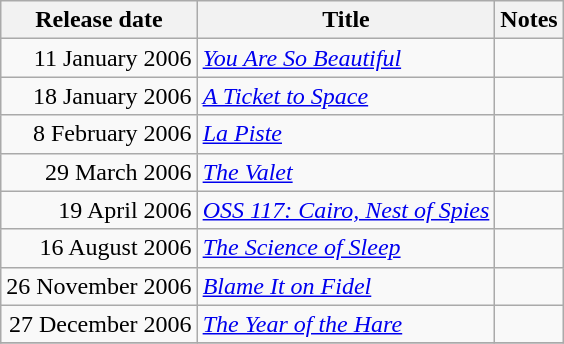<table class="wikitable sortable">
<tr>
<th scope="col">Release date</th>
<th>Title</th>
<th>Notes</th>
</tr>
<tr>
<td style="text-align:right;">11 January 2006</td>
<td><em><a href='#'>You Are So Beautiful</a></em></td>
<td></td>
</tr>
<tr>
<td style="text-align:right;">18 January 2006</td>
<td><em><a href='#'>A Ticket to Space</a></em></td>
<td></td>
</tr>
<tr>
<td style="text-align:right;">8 February 2006</td>
<td><em><a href='#'>La Piste</a></em></td>
<td></td>
</tr>
<tr>
<td style="text-align:right;">29 March 2006</td>
<td><em><a href='#'>The Valet</a></em></td>
<td></td>
</tr>
<tr>
<td style="text-align:right;">19 April 2006</td>
<td><em><a href='#'>OSS 117: Cairo, Nest of Spies</a></em></td>
<td></td>
</tr>
<tr>
<td style="text-align:right;">16 August 2006</td>
<td><em><a href='#'>The Science of Sleep</a></em></td>
<td></td>
</tr>
<tr>
<td style="text-align:right;">26 November 2006</td>
<td><em><a href='#'>Blame It on Fidel</a></em></td>
<td></td>
</tr>
<tr>
<td style="text-align:right;">27 December 2006</td>
<td><em><a href='#'>The Year of the Hare</a></em></td>
<td></td>
</tr>
<tr>
</tr>
</table>
